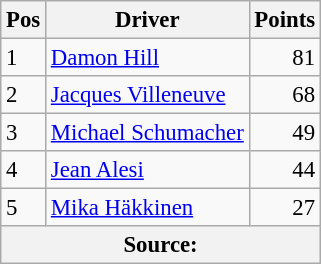<table class="wikitable" style="font-size: 95%;">
<tr>
<th>Pos</th>
<th>Driver</th>
<th>Points</th>
</tr>
<tr>
<td>1</td>
<td> <a href='#'>Damon Hill</a></td>
<td align="right">81</td>
</tr>
<tr>
<td>2</td>
<td> <a href='#'>Jacques Villeneuve</a></td>
<td align="right">68</td>
</tr>
<tr>
<td>3</td>
<td> <a href='#'>Michael Schumacher</a></td>
<td align="right">49</td>
</tr>
<tr>
<td>4</td>
<td> <a href='#'>Jean Alesi</a></td>
<td align="right">44</td>
</tr>
<tr>
<td>5</td>
<td> <a href='#'>Mika Häkkinen</a></td>
<td align="right">27</td>
</tr>
<tr>
<th colspan=4>Source: </th>
</tr>
</table>
